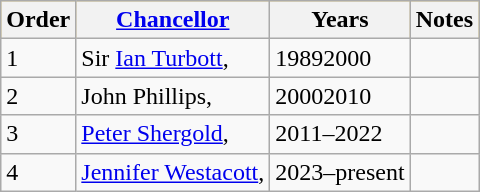<table class="wikitable">
<tr style="background:#fc3;">
<th>Order</th>
<th><a href='#'>Chancellor</a></th>
<th>Years</th>
<th>Notes</th>
</tr>
<tr>
<td>1</td>
<td>Sir <a href='#'>Ian Turbott</a>, </td>
<td>19892000</td>
<td></td>
</tr>
<tr>
<td>2</td>
<td>John Phillips, </td>
<td>20002010</td>
<td></td>
</tr>
<tr>
<td>3</td>
<td><a href='#'>Peter Shergold</a>, </td>
<td>2011–2022</td>
<td></td>
</tr>
<tr>
<td>4</td>
<td><a href='#'>Jennifer Westacott</a>, </td>
<td>2023–present</td>
<td></td>
</tr>
</table>
